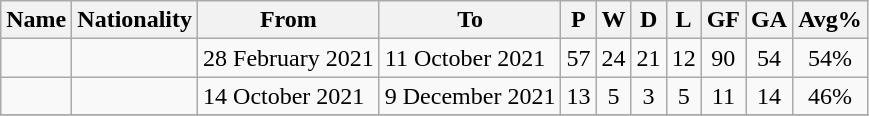<table class="wikitable sortable">
<tr>
<th>Name</th>
<th>Nationality</th>
<th>From</th>
<th class="unsortable">To</th>
<th>P</th>
<th>W</th>
<th>D</th>
<th>L</th>
<th>GF</th>
<th>GA</th>
<th>Avg%</th>
</tr>
<tr>
<td align=left></td>
<td></td>
<td align=left>28 February 2021</td>
<td align=left>11 October 2021</td>
<td align=center>57</td>
<td align=center>24</td>
<td align=center>21</td>
<td align=center>12</td>
<td align=center>90</td>
<td align=center>54</td>
<td align=center>54%</td>
</tr>
<tr>
<td align=left></td>
<td></td>
<td align=left>14 October 2021</td>
<td align=left>9 December 2021</td>
<td align=center>13</td>
<td align=center>5</td>
<td align=center>3</td>
<td align=center>5</td>
<td align=center>11</td>
<td align=center>14</td>
<td align=center>46%</td>
</tr>
<tr>
</tr>
</table>
